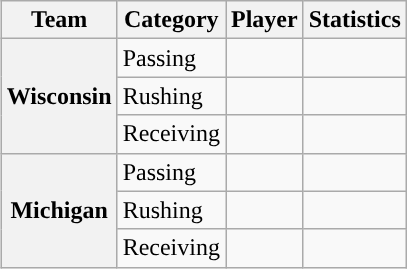<table class="wikitable" style="float:right">
<tr>
<th>Team</th>
<th>Category</th>
<th>Player</th>
<th>Statistics</th>
</tr>
<tr>
<th rowspan=3>Wisconsin</th>
<td>Passing</td>
<td></td>
<td></td>
</tr>
<tr>
<td>Rushing</td>
<td></td>
<td></td>
</tr>
<tr>
<td>Receiving</td>
<td></td>
<td></td>
</tr>
<tr>
<th rowspan=3>Michigan</th>
<td>Passing</td>
<td></td>
<td></td>
</tr>
<tr>
<td>Rushing</td>
<td></td>
<td></td>
</tr>
<tr>
<td>Receiving</td>
<td></td>
<td></td>
</tr>
</table>
